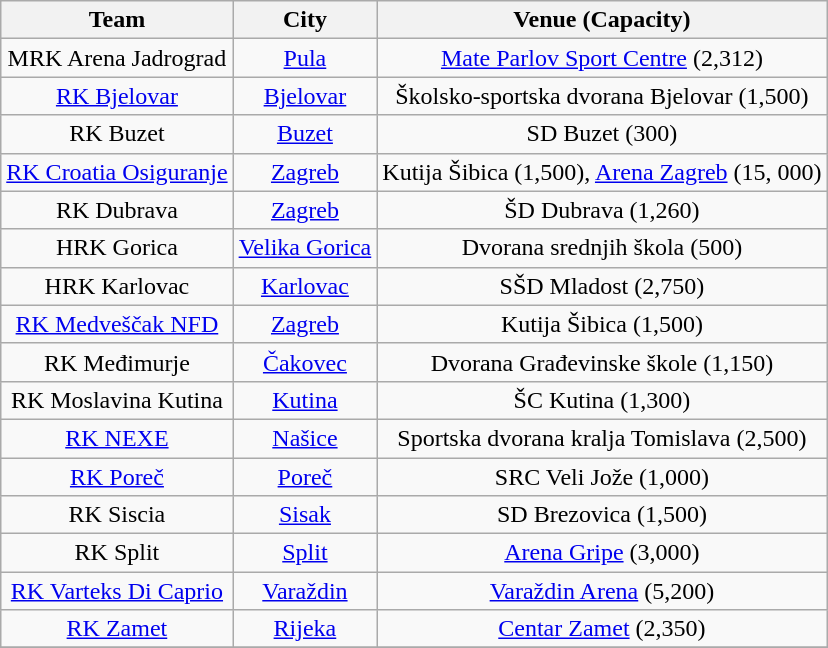<table class="wikitable sortable" style="text-align: center;">
<tr>
<th rowspan=1>Team</th>
<th rowspan=1>City</th>
<th rowspan=1>Venue (Capacity)</th>
</tr>
<tr>
<td>MRK Arena Jadrograd</td>
<td><a href='#'>Pula</a></td>
<td><a href='#'>Mate Parlov Sport Centre</a> (2,312)</td>
</tr>
<tr>
<td><a href='#'>RK Bjelovar</a></td>
<td><a href='#'>Bjelovar</a></td>
<td>Školsko-sportska dvorana Bjelovar (1,500)</td>
</tr>
<tr>
<td>RK Buzet</td>
<td><a href='#'>Buzet</a></td>
<td>SD Buzet (300)</td>
</tr>
<tr>
<td><a href='#'>RK Croatia Osiguranje</a></td>
<td><a href='#'>Zagreb</a></td>
<td>Kutija Šibica (1,500), <a href='#'>Arena Zagreb</a> (15, 000)</td>
</tr>
<tr>
<td>RK Dubrava</td>
<td><a href='#'>Zagreb</a></td>
<td>ŠD Dubrava (1,260)</td>
</tr>
<tr>
<td>HRK Gorica</td>
<td><a href='#'>Velika Gorica</a></td>
<td>Dvorana srednjih škola (500)</td>
</tr>
<tr>
<td>HRK Karlovac</td>
<td><a href='#'>Karlovac</a></td>
<td>SŠD Mladost (2,750)</td>
</tr>
<tr>
<td><a href='#'>RK Medveščak NFD</a></td>
<td><a href='#'>Zagreb</a></td>
<td>Kutija Šibica (1,500)</td>
</tr>
<tr>
<td>RK Međimurje</td>
<td><a href='#'>Čakovec</a></td>
<td>Dvorana Građevinske škole (1,150)</td>
</tr>
<tr>
<td>RK Moslavina Kutina</td>
<td><a href='#'>Kutina</a></td>
<td>ŠC Kutina (1,300)</td>
</tr>
<tr>
<td><a href='#'>RK NEXE</a></td>
<td><a href='#'>Našice</a></td>
<td>Sportska dvorana kralja Tomislava (2,500)</td>
</tr>
<tr>
<td><a href='#'>RK Poreč</a></td>
<td><a href='#'>Poreč</a></td>
<td>SRC Veli Jože (1,000)</td>
</tr>
<tr>
<td>RK Siscia</td>
<td><a href='#'>Sisak</a></td>
<td>SD Brezovica (1,500)</td>
</tr>
<tr>
<td>RK Split</td>
<td><a href='#'>Split</a></td>
<td><a href='#'>Arena Gripe</a> (3,000)</td>
</tr>
<tr>
<td><a href='#'>RK Varteks Di Caprio</a></td>
<td><a href='#'>Varaždin</a></td>
<td><a href='#'>Varaždin Arena</a> (5,200)</td>
</tr>
<tr>
<td><a href='#'>RK Zamet</a></td>
<td><a href='#'>Rijeka</a></td>
<td><a href='#'>Centar Zamet</a> (2,350)</td>
</tr>
<tr>
</tr>
</table>
